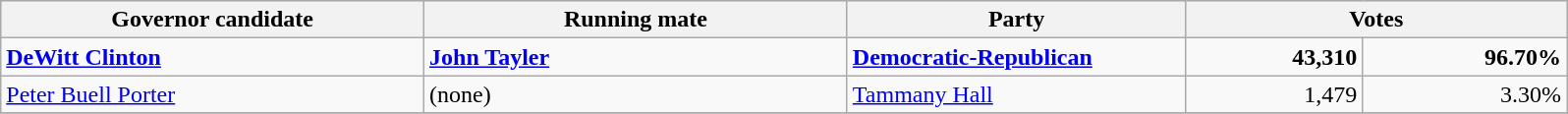<table class=wikitable>
<tr bgcolor=lightgrey>
<th width="20%">Governor candidate</th>
<th width="20%">Running mate</th>
<th width="16%">Party</th>
<th width="18%" colspan="2">Votes</th>
</tr>
<tr>
<td><strong><a href='#'>DeWitt Clinton</a></strong></td>
<td><strong><a href='#'>John Tayler</a></strong></td>
<td><strong><a href='#'>Democratic-Republican</a></strong></td>
<td align="right"><strong>43,310</strong></td>
<td align="right"><strong>96.70%</strong></td>
</tr>
<tr>
<td><a href='#'>Peter Buell Porter</a></td>
<td>(none)</td>
<td><a href='#'>Tammany Hall</a></td>
<td align="right">1,479</td>
<td align="right">3.30%</td>
</tr>
<tr>
</tr>
</table>
